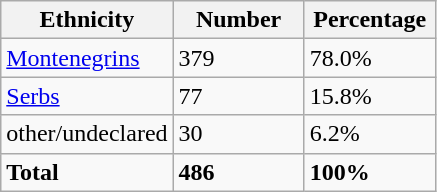<table class="wikitable">
<tr>
<th width="100px">Ethnicity</th>
<th width="80px">Number</th>
<th width="80px">Percentage</th>
</tr>
<tr>
<td><a href='#'>Montenegrins</a></td>
<td>379</td>
<td>78.0%</td>
</tr>
<tr>
<td><a href='#'>Serbs</a></td>
<td>77</td>
<td>15.8%</td>
</tr>
<tr>
<td>other/undeclared</td>
<td>30</td>
<td>6.2%</td>
</tr>
<tr>
<td><strong>Total</strong></td>
<td><strong>486</strong></td>
<td><strong>100%</strong></td>
</tr>
</table>
